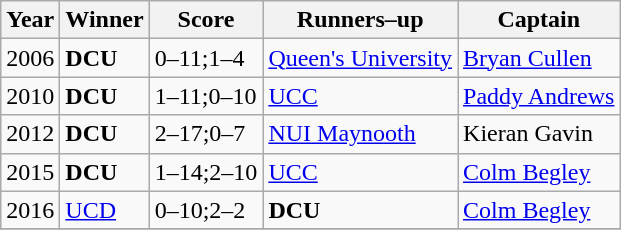<table class="wikitable collapsible">
<tr>
<th>Year</th>
<th>Winner</th>
<th>Score</th>
<th>Runners–up</th>
<th>Captain</th>
</tr>
<tr>
<td>2006</td>
<td><strong>DCU</strong></td>
<td>0–11;1–4</td>
<td><a href='#'>Queen's University</a></td>
<td><a href='#'>Bryan Cullen</a></td>
</tr>
<tr>
<td>2010</td>
<td><strong>DCU</strong></td>
<td>1–11;0–10</td>
<td><a href='#'>UCC</a></td>
<td><a href='#'>Paddy Andrews</a></td>
</tr>
<tr>
<td>2012</td>
<td><strong>DCU</strong></td>
<td>2–17;0–7</td>
<td><a href='#'>NUI Maynooth</a></td>
<td>Kieran Gavin</td>
</tr>
<tr>
<td>2015</td>
<td><strong>DCU</strong></td>
<td>1–14;2–10 </td>
<td><a href='#'>UCC</a></td>
<td><a href='#'>Colm Begley</a></td>
</tr>
<tr>
<td>2016</td>
<td><a href='#'>UCD</a></td>
<td>0–10;2–2</td>
<td><strong>DCU</strong></td>
<td><a href='#'>Colm Begley</a></td>
</tr>
<tr>
</tr>
</table>
